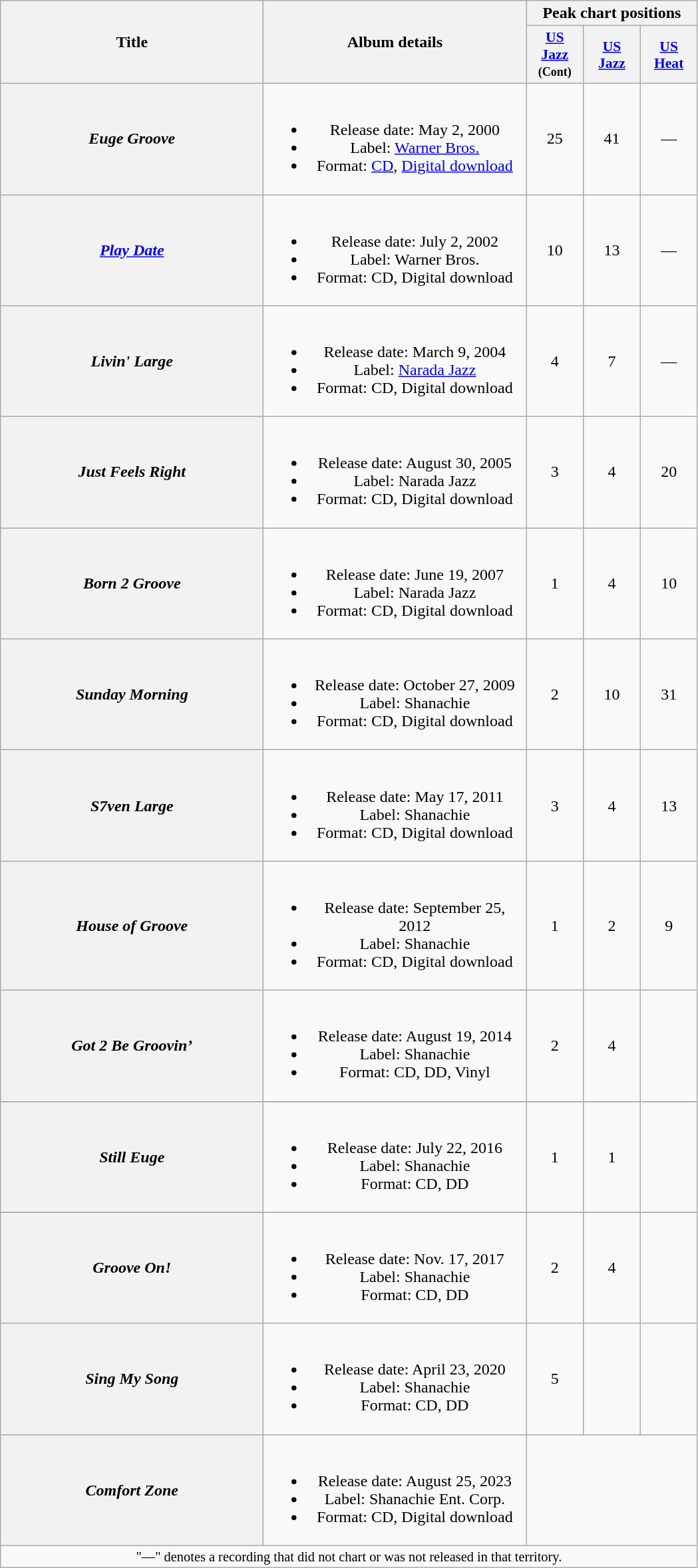<table class="wikitable plainrowheaders" style="text-align:center;">
<tr>
<th scope="col" rowspan="2" style="width:16em;">Title</th>
<th scope="col" rowspan="2" style="width:16em;">Album details</th>
<th scope="col" colspan="3">Peak chart positions</th>
</tr>
<tr>
<th scope="col" style="width:3.5em;font-size:90%;"><a href='#'>US <br>Jazz</a><br><small>(Cont)</small><br></th>
<th scope="col" style="width:3.5em;font-size:90%;"><a href='#'>US <br>Jazz</a><br></th>
<th scope="col" style="width:3.5em;font-size:90%;"><a href='#'>US <br>Heat</a><br></th>
</tr>
<tr>
<th scope="row"><em>Euge Groove</em></th>
<td><br><ul><li>Release date: May 2, 2000</li><li>Label: <a href='#'>Warner Bros.</a></li><li>Format: <a href='#'>CD</a>, <a href='#'>Digital download</a></li></ul></td>
<td>25</td>
<td>41</td>
<td>—</td>
</tr>
<tr>
<th scope="row"><em><a href='#'>Play Date</a></em></th>
<td><br><ul><li>Release date: July 2, 2002</li><li>Label: Warner Bros.</li><li>Format: CD, Digital download</li></ul></td>
<td>10</td>
<td>13</td>
<td>—</td>
</tr>
<tr>
<th scope="row"><em>Livin' Large</em></th>
<td><br><ul><li>Release date: March 9, 2004</li><li>Label: <a href='#'>Narada Jazz</a></li><li>Format: CD, Digital download</li></ul></td>
<td>4</td>
<td>7</td>
<td>—</td>
</tr>
<tr>
<th scope="row"><em>Just Feels Right</em></th>
<td><br><ul><li>Release date: August 30, 2005</li><li>Label: Narada Jazz</li><li>Format: CD, Digital download</li></ul></td>
<td>3</td>
<td>4</td>
<td>20</td>
</tr>
<tr>
<th scope="row"><em>Born 2 Groove</em></th>
<td><br><ul><li>Release date: June 19, 2007</li><li>Label: Narada Jazz</li><li>Format: CD, Digital download</li></ul></td>
<td>1</td>
<td>4</td>
<td>10</td>
</tr>
<tr>
<th scope="row"><em>Sunday Morning</em></th>
<td><br><ul><li>Release date: October 27, 2009</li><li>Label: Shanachie</li><li>Format: CD, Digital download</li></ul></td>
<td>2</td>
<td>10</td>
<td>31</td>
</tr>
<tr>
<th scope="row"><em>S7ven Large</em></th>
<td><br><ul><li>Release date: May 17, 2011</li><li>Label: Shanachie</li><li>Format: CD, Digital download</li></ul></td>
<td>3</td>
<td>4</td>
<td>13</td>
</tr>
<tr>
<th scope="row"><em>House of Groove</em></th>
<td><br><ul><li>Release date: September 25, 2012</li><li>Label: Shanachie</li><li>Format: CD, Digital download</li></ul></td>
<td>1</td>
<td>2</td>
<td>9</td>
</tr>
<tr>
<th scope="row"><em>Got 2 Be Groovin’</em></th>
<td><br><ul><li>Release date: August 19, 2014</li><li>Label: Shanachie</li><li>Format: CD, DD, Vinyl</li></ul></td>
<td>2</td>
<td>4</td>
<td></td>
</tr>
<tr>
</tr>
<tr>
<th scope="row"><em>Still Euge</em></th>
<td><br><ul><li>Release date: July 22, 2016 </li><li>Label: Shanachie</li><li>Format: CD, DD</li></ul></td>
<td>1</td>
<td>1</td>
<td></td>
</tr>
<tr>
</tr>
<tr>
<th scope="row"><em>Groove On!</em></th>
<td><br><ul><li>Release date: Nov. 17, 2017</li><li>Label: Shanachie</li><li>Format: CD, DD</li></ul></td>
<td>2</td>
<td>4</td>
<td></td>
</tr>
<tr>
<th scope="row"><em>Sing My Song</em></th>
<td><br><ul><li>Release date: April 23, 2020</li><li>Label: Shanachie</li><li>Format: CD, DD</li></ul></td>
<td>5</td>
<td></td>
<td></td>
</tr>
<tr>
<th scope="row"><em>Comfort Zone</em></th>
<td><br><ul><li>Release date: August 25, 2023</li><li>Label: Shanachie Ent. Corp.</li><li>Format: CD, Digital download</li></ul></td>
</tr>
<tr>
<td colspan="14" style="font-size:85%">"—" denotes a recording that did not chart or was not released in that territory.</td>
</tr>
</table>
